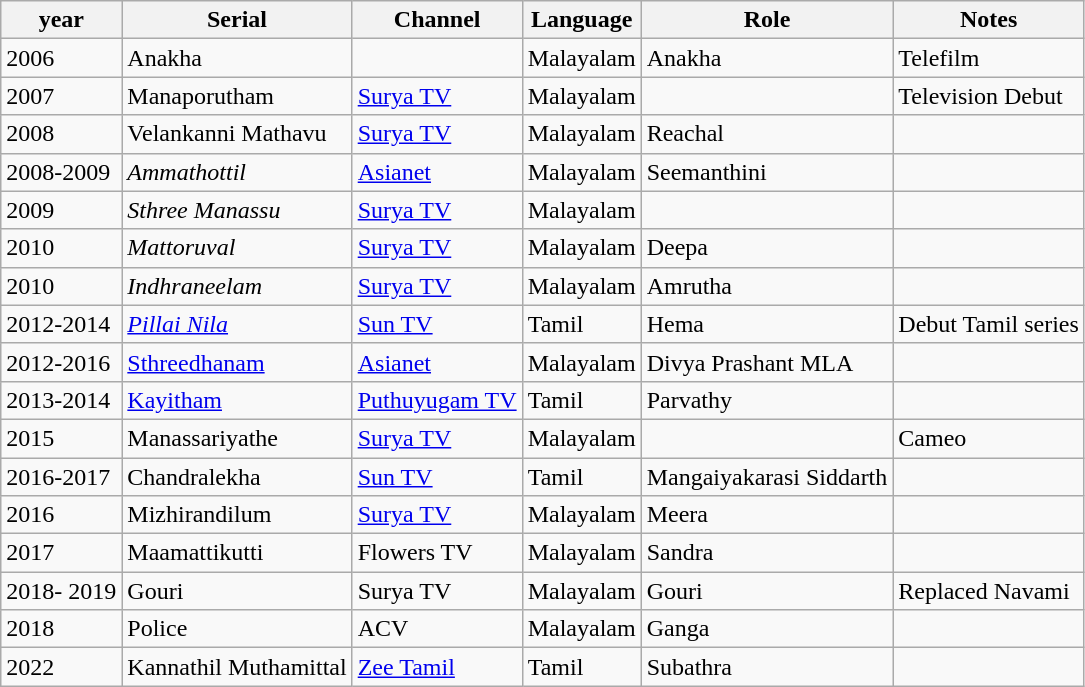<table class="wikitable sortable">
<tr>
<th>year</th>
<th>Serial</th>
<th>Channel</th>
<th>Language</th>
<th>Role</th>
<th>Notes</th>
</tr>
<tr>
<td>2006</td>
<td>Anakha</td>
<td></td>
<td>Malayalam</td>
<td>Anakha</td>
<td>Telefilm</td>
</tr>
<tr>
<td>2007</td>
<td>Manaporutham</td>
<td><a href='#'>Surya TV</a></td>
<td>Malayalam</td>
<td></td>
<td>Television Debut</td>
</tr>
<tr>
<td>2008</td>
<td>Velankanni Mathavu</td>
<td><a href='#'>Surya TV</a></td>
<td>Malayalam</td>
<td>Reachal</td>
<td></td>
</tr>
<tr>
<td>2008-2009</td>
<td><em>Ammathottil</em></td>
<td><a href='#'>Asianet</a></td>
<td>Malayalam</td>
<td>Seemanthini</td>
<td></td>
</tr>
<tr>
<td>2009</td>
<td><em>Sthree Manassu</em></td>
<td><a href='#'>Surya TV</a></td>
<td>Malayalam</td>
<td></td>
<td></td>
</tr>
<tr>
<td>2010</td>
<td><em>Mattoruval</em></td>
<td><a href='#'>Surya TV</a></td>
<td>Malayalam</td>
<td>Deepa</td>
<td></td>
</tr>
<tr>
<td>2010</td>
<td><em>Indhraneelam</em></td>
<td><a href='#'>Surya TV</a></td>
<td>Malayalam</td>
<td>Amrutha</td>
<td></td>
</tr>
<tr>
<td>2012-2014</td>
<td><em><a href='#'>Pillai Nila</a></em></td>
<td><a href='#'>Sun TV</a></td>
<td>Tamil</td>
<td>Hema</td>
<td>Debut Tamil series</td>
</tr>
<tr>
<td>2012-2016</td>
<td><a href='#'>Sthreedhanam</a></td>
<td><a href='#'>Asianet</a></td>
<td>Malayalam</td>
<td>Divya Prashant MLA</td>
<td></td>
</tr>
<tr>
<td>2013-2014</td>
<td><a href='#'>Kayitham</a></td>
<td><a href='#'>Puthuyugam TV</a></td>
<td>Tamil</td>
<td>Parvathy</td>
<td></td>
</tr>
<tr>
<td>2015</td>
<td>Manassariyathe</td>
<td><a href='#'>Surya TV</a></td>
<td>Malayalam</td>
<td></td>
<td>Cameo</td>
</tr>
<tr>
<td>2016-2017</td>
<td>Chandralekha</td>
<td><a href='#'>Sun TV</a></td>
<td>Tamil</td>
<td>Mangaiyakarasi Siddarth</td>
<td></td>
</tr>
<tr>
<td>2016</td>
<td>Mizhirandilum</td>
<td><a href='#'>Surya TV</a></td>
<td>Malayalam</td>
<td>Meera</td>
<td></td>
</tr>
<tr>
<td>2017</td>
<td>Maamattikutti</td>
<td>Flowers TV</td>
<td>Malayalam</td>
<td>Sandra</td>
<td></td>
</tr>
<tr>
<td>2018- 2019</td>
<td>Gouri</td>
<td>Surya TV</td>
<td>Malayalam</td>
<td>Gouri</td>
<td>Replaced Navami</td>
</tr>
<tr>
<td>2018</td>
<td>Police</td>
<td>ACV</td>
<td>Malayalam</td>
<td>Ganga</td>
<td></td>
</tr>
<tr>
<td>2022</td>
<td>Kannathil Muthamittal</td>
<td><a href='#'>Zee Tamil</a></td>
<td>Tamil</td>
<td>Subathra</td>
<td></td>
</tr>
</table>
